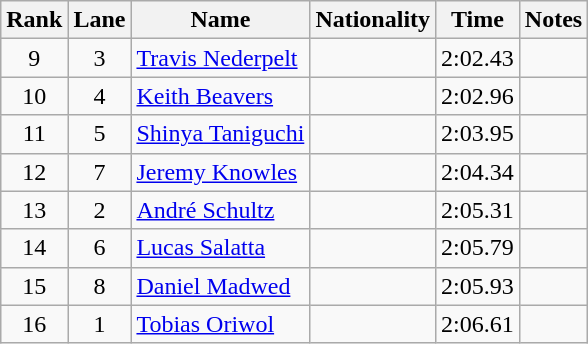<table class="wikitable sortable" style="text-align:center">
<tr>
<th>Rank</th>
<th>Lane</th>
<th>Name</th>
<th>Nationality</th>
<th>Time</th>
<th>Notes</th>
</tr>
<tr>
<td>9</td>
<td>3</td>
<td align=left><a href='#'>Travis Nederpelt</a></td>
<td align=left></td>
<td>2:02.43</td>
<td></td>
</tr>
<tr>
<td>10</td>
<td>4</td>
<td align=left><a href='#'>Keith Beavers</a></td>
<td align=left></td>
<td>2:02.96</td>
<td></td>
</tr>
<tr>
<td>11</td>
<td>5</td>
<td align=left><a href='#'>Shinya Taniguchi</a></td>
<td align=left></td>
<td>2:03.95</td>
<td></td>
</tr>
<tr>
<td>12</td>
<td>7</td>
<td align=left><a href='#'>Jeremy Knowles</a></td>
<td align=left></td>
<td>2:04.34</td>
<td></td>
</tr>
<tr>
<td>13</td>
<td>2</td>
<td align=left><a href='#'>André Schultz</a></td>
<td align=left></td>
<td>2:05.31</td>
<td></td>
</tr>
<tr>
<td>14</td>
<td>6</td>
<td align=left><a href='#'>Lucas Salatta</a></td>
<td align=left></td>
<td>2:05.79</td>
<td></td>
</tr>
<tr>
<td>15</td>
<td>8</td>
<td align=left><a href='#'>Daniel Madwed</a></td>
<td align=left></td>
<td>2:05.93</td>
<td></td>
</tr>
<tr>
<td>16</td>
<td>1</td>
<td align=left><a href='#'>Tobias Oriwol</a></td>
<td align=left></td>
<td>2:06.61</td>
<td></td>
</tr>
</table>
